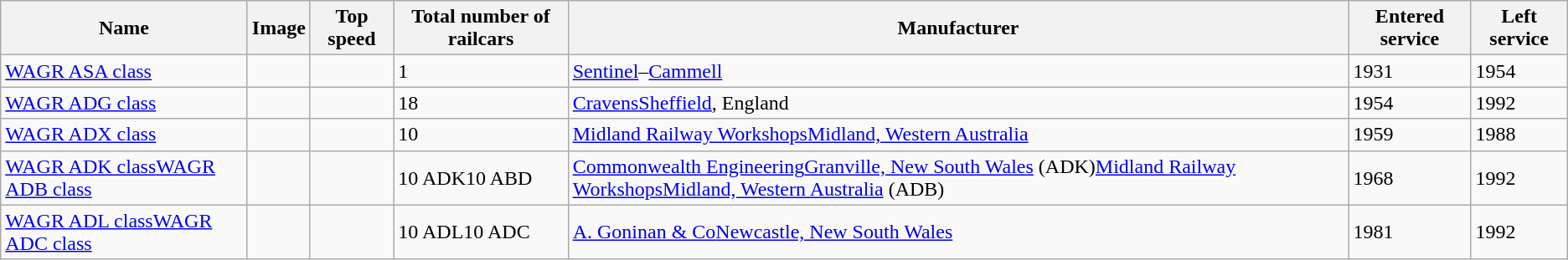<table class="wikitable">
<tr>
<th>Name</th>
<th>Image</th>
<th>Top speed</th>
<th>Total number of railcars</th>
<th>Manufacturer</th>
<th>Entered service</th>
<th>Left service</th>
</tr>
<tr>
<td><a href='#'>WAGR ASA class</a></td>
<td></td>
<td></td>
<td>1</td>
<td><a href='#'>Sentinel</a>–<a href='#'>Cammell</a></td>
<td>1931</td>
<td>1954</td>
</tr>
<tr>
<td><a href='#'>WAGR ADG class</a></td>
<td></td>
<td></td>
<td>18</td>
<td><a href='#'>Cravens</a><a href='#'>Sheffield</a>, England</td>
<td>1954</td>
<td>1992</td>
</tr>
<tr>
<td><a href='#'>WAGR ADX class</a></td>
<td></td>
<td></td>
<td>10</td>
<td><a href='#'>Midland Railway Workshops</a><a href='#'>Midland, Western Australia</a></td>
<td>1959</td>
<td>1988</td>
</tr>
<tr>
<td><a href='#'>WAGR ADK class</a><a href='#'>WAGR ADB class</a></td>
<td></td>
<td></td>
<td>10 ADK10 ABD</td>
<td><a href='#'>Commonwealth Engineering</a><a href='#'>Granville, New South Wales</a> (ADK)<a href='#'>Midland Railway Workshops</a><a href='#'>Midland, Western Australia</a> (ADB)</td>
<td>1968</td>
<td>1992</td>
</tr>
<tr>
<td><a href='#'>WAGR ADL class</a><a href='#'>WAGR ADC class</a></td>
<td></td>
<td></td>
<td>10 ADL10 ADC</td>
<td><a href='#'>A. Goninan & Co</a><a href='#'>Newcastle, New South Wales</a></td>
<td>1981</td>
<td>1992</td>
</tr>
</table>
